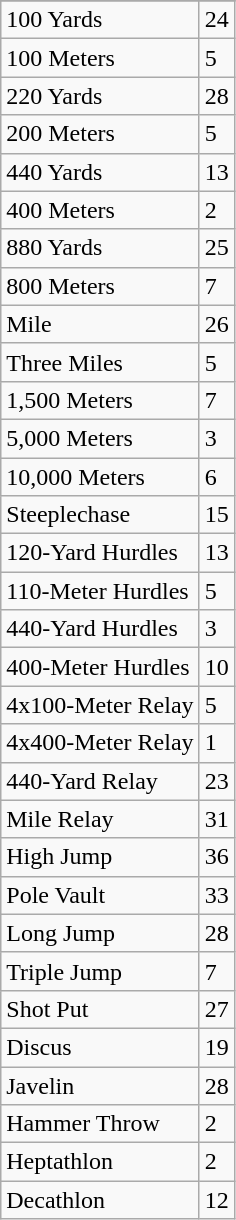<table class="wikitable">
<tr>
</tr>
<tr>
<td>100 Yards</td>
<td>24</td>
</tr>
<tr>
<td>100 Meters</td>
<td>5</td>
</tr>
<tr>
<td>220 Yards</td>
<td>28</td>
</tr>
<tr>
<td>200 Meters</td>
<td>5</td>
</tr>
<tr>
<td>440 Yards</td>
<td>13</td>
</tr>
<tr>
<td>400 Meters</td>
<td>2</td>
</tr>
<tr>
<td>880 Yards</td>
<td>25</td>
</tr>
<tr>
<td>800 Meters</td>
<td>7</td>
</tr>
<tr>
<td>Mile</td>
<td>26</td>
</tr>
<tr>
<td>Three Miles</td>
<td>5</td>
</tr>
<tr>
<td>1,500 Meters</td>
<td>7</td>
</tr>
<tr>
<td>5,000 Meters</td>
<td>3</td>
</tr>
<tr>
<td>10,000 Meters</td>
<td>6</td>
</tr>
<tr>
<td>Steeplechase</td>
<td>15</td>
</tr>
<tr>
<td>120-Yard Hurdles</td>
<td>13</td>
</tr>
<tr>
<td>110-Meter Hurdles</td>
<td>5</td>
</tr>
<tr>
<td>440-Yard Hurdles</td>
<td>3</td>
</tr>
<tr>
<td>400-Meter Hurdles</td>
<td>10</td>
</tr>
<tr>
<td>4x100-Meter Relay</td>
<td>5</td>
</tr>
<tr>
<td>4x400-Meter Relay</td>
<td>1</td>
</tr>
<tr>
<td>440-Yard Relay</td>
<td>23</td>
</tr>
<tr>
<td>Mile Relay</td>
<td>31</td>
</tr>
<tr>
<td>High Jump</td>
<td>36</td>
</tr>
<tr>
<td>Pole Vault</td>
<td>33</td>
</tr>
<tr>
<td>Long Jump</td>
<td>28</td>
</tr>
<tr>
<td>Triple Jump</td>
<td>7</td>
</tr>
<tr>
<td>Shot Put</td>
<td>27</td>
</tr>
<tr>
<td>Discus</td>
<td>19</td>
</tr>
<tr>
<td>Javelin</td>
<td>28</td>
</tr>
<tr>
<td>Hammer Throw</td>
<td>2</td>
</tr>
<tr>
<td>Heptathlon</td>
<td>2</td>
</tr>
<tr>
<td>Decathlon</td>
<td>12</td>
</tr>
</table>
